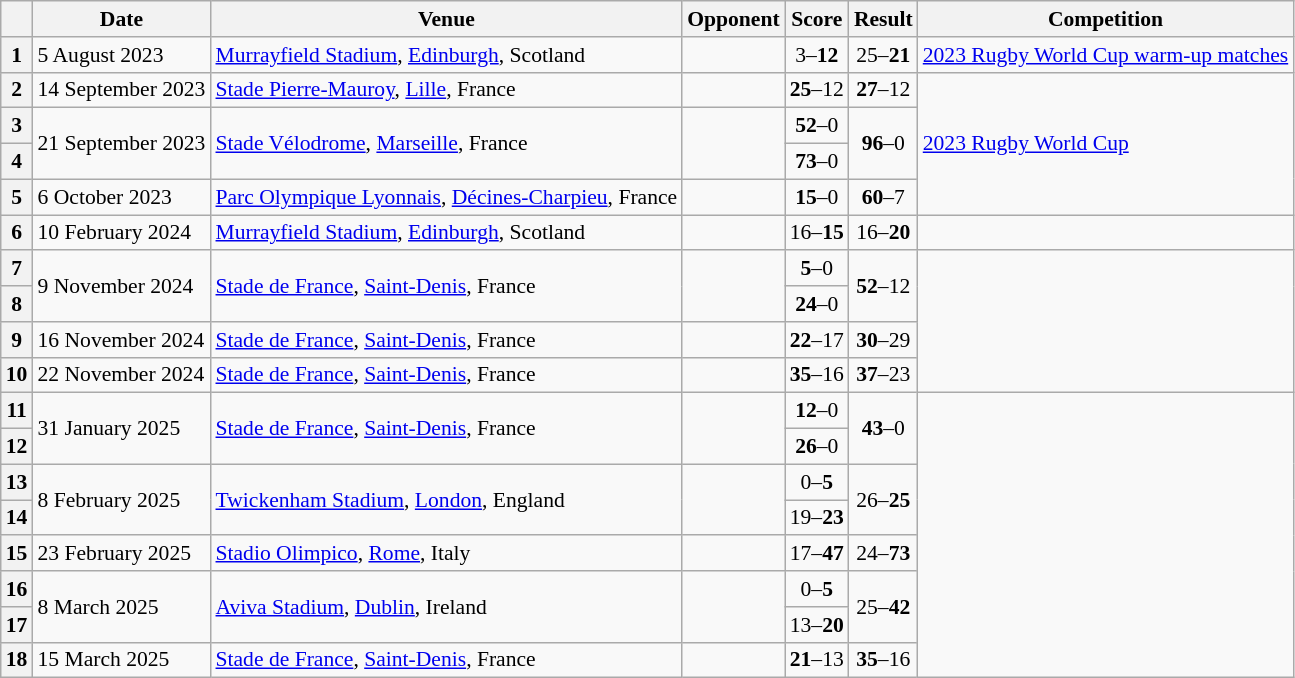<table class="wikitable plainrowheaders" style="font-size:90%;">
<tr>
<th scope=col></th>
<th scope=col data-sort-type=date>Date</th>
<th scope=col>Venue</th>
<th scope=col>Opponent</th>
<th scope=col>Score</th>
<th scope=col>Result</th>
<th scope=col>Competition</th>
</tr>
<tr>
<th scope=row>1</th>
<td>5 August 2023</td>
<td><a href='#'>Murrayfield Stadium</a>, <a href='#'>Edinburgh</a>, Scotland</td>
<td></td>
<td align=center>3–<strong>12</strong></td>
<td align=center>25–<strong>21</strong></td>
<td><a href='#'>2023 Rugby World Cup warm-up matches</a></td>
</tr>
<tr>
<th scope=row>2</th>
<td>14 September 2023</td>
<td><a href='#'>Stade Pierre-Mauroy</a>, <a href='#'>Lille</a>, France</td>
<td></td>
<td align=center><strong>25</strong>–12</td>
<td align=center><strong>27</strong>–12</td>
<td rowspan=4><a href='#'>2023 Rugby World Cup</a></td>
</tr>
<tr>
<th scope=row>3</th>
<td rowspan=2>21 September 2023</td>
<td rowspan=2><a href='#'>Stade Vélodrome</a>, <a href='#'>Marseille</a>, France</td>
<td rowspan=2></td>
<td align=center><strong>52</strong>–0</td>
<td rowspan=2 style="text-align:center;"><strong>96</strong>–0</td>
</tr>
<tr>
<th scope=row>4</th>
<td align=center><strong>73</strong>–0</td>
</tr>
<tr>
<th scope=row>5</th>
<td>6 October 2023</td>
<td><a href='#'>Parc Olympique Lyonnais</a>, <a href='#'>Décines-Charpieu</a>, France</td>
<td></td>
<td align=center><strong>15</strong>–0</td>
<td align=center><strong>60</strong>–7</td>
</tr>
<tr>
<th scope=row>6</th>
<td>10 February 2024</td>
<td><a href='#'>Murrayfield Stadium</a>, <a href='#'>Edinburgh</a>, Scotland</td>
<td></td>
<td align=center>16–<strong>15</strong></td>
<td align=center>16–<strong>20</strong></td>
<td></td>
</tr>
<tr>
<th scope=row>7</th>
<td rowspan=2>9 November 2024</td>
<td rowspan=2><a href='#'>Stade de France</a>, <a href='#'>Saint-Denis</a>, France</td>
<td rowspan=2></td>
<td align=center><strong>5</strong>–0</td>
<td rowspan=2 style="text-align:center;"><strong>52</strong>–12</td>
<td rowspan=4></td>
</tr>
<tr>
<th scope=row>8</th>
<td align=center><strong>24</strong>–0</td>
</tr>
<tr>
<th scope=row>9</th>
<td>16 November 2024</td>
<td><a href='#'>Stade de France</a>, <a href='#'>Saint-Denis</a>, France</td>
<td></td>
<td align=center><strong>22</strong>–17</td>
<td align=center><strong>30</strong>–29</td>
</tr>
<tr>
<th scope=row>10</th>
<td>22 November 2024</td>
<td><a href='#'>Stade de France</a>, <a href='#'>Saint-Denis</a>, France</td>
<td></td>
<td align=center><strong>35</strong>–16</td>
<td align=center><strong>37</strong>–23</td>
</tr>
<tr>
<th scope=row>11</th>
<td rowspan=2>31 January 2025</td>
<td rowspan=2><a href='#'>Stade de France</a>, <a href='#'>Saint-Denis</a>, France</td>
<td rowspan=2></td>
<td align=center><strong>12</strong>–0</td>
<td rowspan=2 style="text-align:center;"><strong>43</strong>–0</td>
<td rowspan="8"></td>
</tr>
<tr>
<th scope=row>12</th>
<td align=center><strong>26</strong>–0</td>
</tr>
<tr>
<th scope=row>13</th>
<td rowspan=2>8 February 2025</td>
<td rowspan=2><a href='#'>Twickenham Stadium</a>, <a href='#'>London</a>, England</td>
<td rowspan=2></td>
<td align=center>0–<strong>5</strong></td>
<td rowspan=2 style="text-align:center;">26–<strong>25</strong></td>
</tr>
<tr>
<th scope=row>14</th>
<td align=center>19–<strong>23</strong></td>
</tr>
<tr>
<th scope=row>15</th>
<td>23 February 2025</td>
<td><a href='#'>Stadio Olimpico</a>, <a href='#'>Rome</a>, Italy</td>
<td></td>
<td align=center>17–<strong>47</strong></td>
<td align=center>24–<strong>73</strong></td>
</tr>
<tr>
<th scope=row>16</th>
<td rowspan=2>8 March 2025</td>
<td rowspan=2><a href='#'>Aviva Stadium</a>, <a href='#'>Dublin</a>, Ireland</td>
<td rowspan=2></td>
<td align=center>0–<strong>5</strong></td>
<td rowspan=2 style="text-align:center;">25–<strong>42</strong></td>
</tr>
<tr>
<th scope=row>17</th>
<td align=center>13–<strong>20</strong></td>
</tr>
<tr>
<th scope=row>18</th>
<td>15 March 2025</td>
<td><a href='#'>Stade de France</a>, <a href='#'>Saint-Denis</a>, France</td>
<td></td>
<td align=center><strong>21</strong>–13</td>
<td align=center><strong>35</strong>–16</td>
</tr>
</table>
